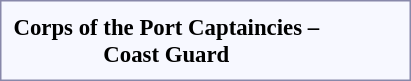<table style="border:1px solid #8888aa; background-color:#f7f8ff; padding:5px; font-size:95%; margin: 0px 12px 12px 0px;">
<tr style="text-align:center;">
<td rowspan=2><strong> Corps of the Port Captaincies –<br>Coast Guard</strong></td>
<td colspan=4 rowspan=2></td>
<td colspan=2></td>
<td colspan=2></td>
<td colspan=2></td>
<td colspan=2></td>
<td colspan=2><br></td>
<td colspan=2></td>
<td colspan=1></td>
<td colspan=1></td>
<td colspan=3></td>
<td colspan=3></td>
<td colspan=6></td>
<td colspan=6 rowspan=2></td>
</tr>
<tr style="text-align:center;">
<td colspan=2></td>
<td colspan=2></td>
<td colspan=2></td>
<td colspan=2></td>
<td colspan=2></td>
<td colspan=2></td>
<td colspan=1></td>
<td colspan=1></td>
<td colspan=3></td>
<td colspan=3></td>
<td colspan=6></td>
</tr>
</table>
